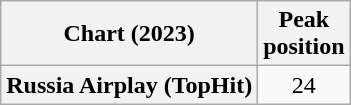<table class="wikitable plainrowheaders" style="text-align:center">
<tr>
<th scope="col">Chart (2023)</th>
<th scope="col">Peak<br>position</th>
</tr>
<tr>
<th scope="row">Russia Airplay (TopHit)</th>
<td>24</td>
</tr>
</table>
